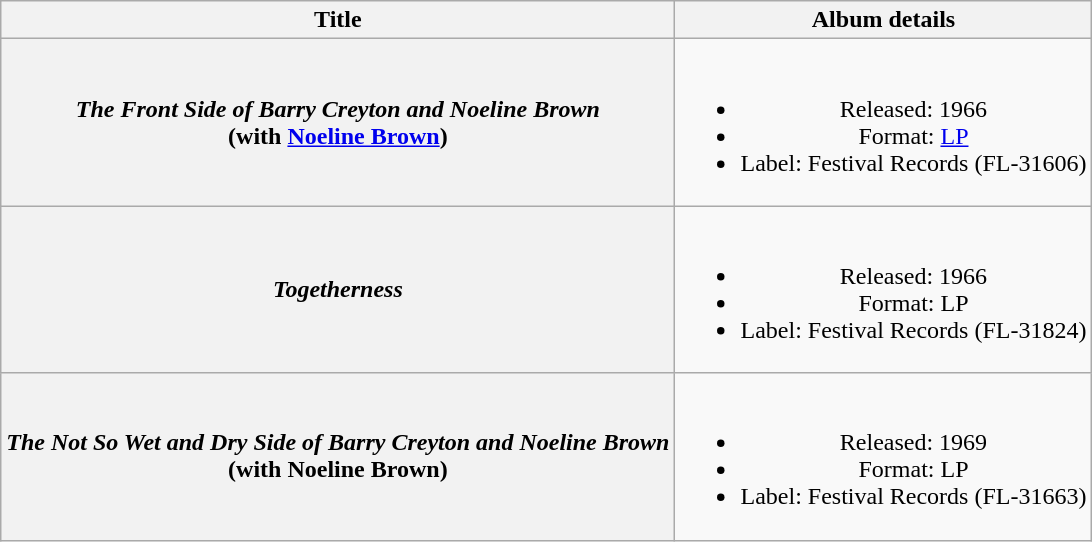<table class="wikitable plainrowheaders" style="text-align:center;" border="1">
<tr>
<th>Title</th>
<th>Album details</th>
</tr>
<tr>
<th scope="row"><em>The Front Side of Barry Creyton and Noeline Brown</em> <br>(with <a href='#'>Noeline Brown</a>)</th>
<td><br><ul><li>Released: 1966</li><li>Format: <a href='#'>LP</a></li><li>Label: Festival Records (FL-31606)</li></ul></td>
</tr>
<tr>
<th scope="row"><em>Togetherness</em></th>
<td><br><ul><li>Released: 1966</li><li>Format: LP</li><li>Label: Festival Records (FL-31824)</li></ul></td>
</tr>
<tr>
<th scope="row"><em>The Not So Wet and Dry Side of Barry Creyton and Noeline Brown</em> <br>(with Noeline Brown)</th>
<td><br><ul><li>Released: 1969</li><li>Format: LP</li><li>Label: Festival Records (FL-31663)</li></ul></td>
</tr>
</table>
